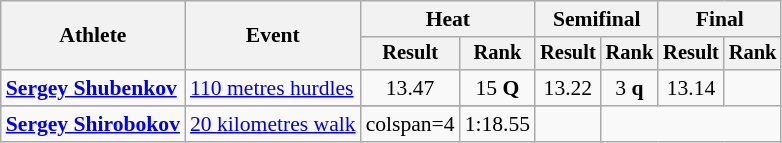<table class="wikitable" style="font-size:90%">
<tr>
<th rowspan="2">Athlete</th>
<th rowspan="2">Event</th>
<th colspan="2">Heat</th>
<th colspan="2">Semifinal</th>
<th colspan="2">Final</th>
</tr>
<tr style="font-size:95%">
<th>Result</th>
<th>Rank</th>
<th>Result</th>
<th>Rank</th>
<th>Result</th>
<th>Rank</th>
</tr>
<tr style=text-align:center>
<td style=text-align:left><strong><a href='#'>Sergey Shubenkov</a></strong></td>
<td style=text-align:left><a href='#'>110 metres hurdles</a></td>
<td>13.47</td>
<td>15 <strong>Q</strong></td>
<td>13.22</td>
<td>3 <strong>q</strong></td>
<td>13.14</td>
<td></td>
</tr>
<tr>
</tr>
<tr style=text-align:center>
<td style=text-align:left><strong><a href='#'>Sergey Shirobokov</a></strong></td>
<td style=text-align:left><a href='#'>20 kilometres walk</a></td>
<td>colspan=4 </td>
<td>1:18.55</td>
<td></td>
</tr>
</table>
